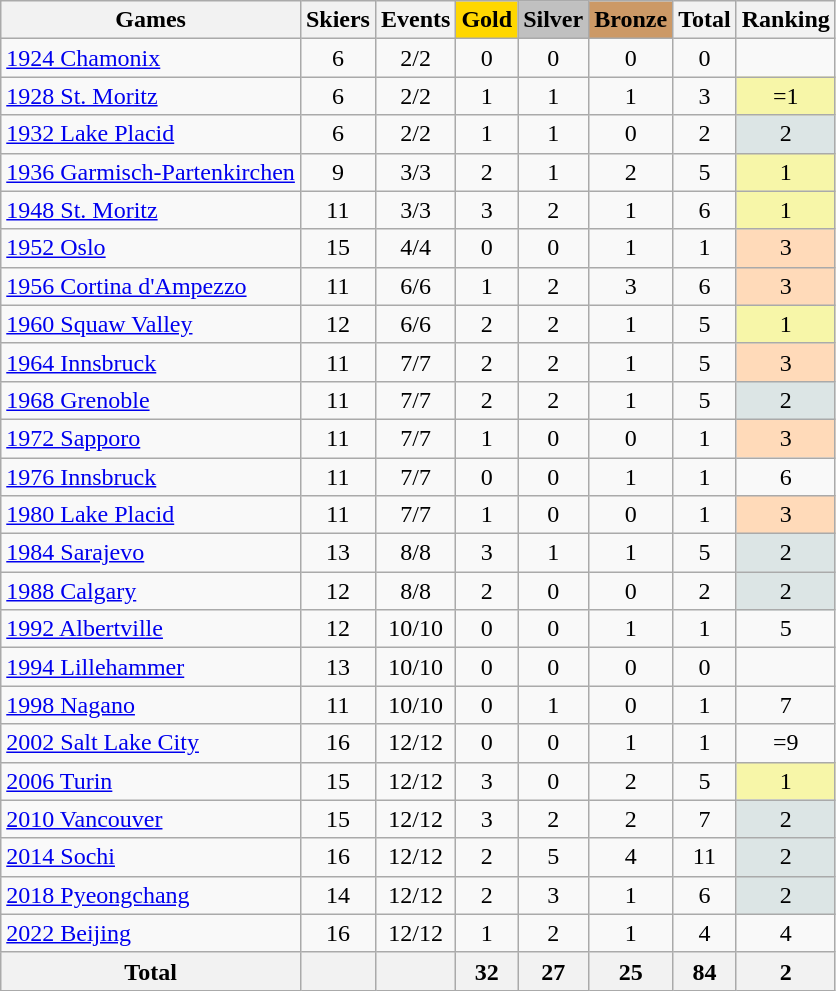<table class="wikitable sortable" style="text-align:center">
<tr>
<th>Games</th>
<th>Skiers</th>
<th>Events</th>
<th style="background-color:gold;">Gold</th>
<th style="background-color:silver;">Silver</th>
<th style="background-color:#c96;">Bronze</th>
<th>Total</th>
<th>Ranking</th>
</tr>
<tr>
<td align=left><a href='#'>1924 Chamonix</a></td>
<td>6</td>
<td>2/2</td>
<td>0</td>
<td>0</td>
<td>0</td>
<td>0</td>
<td></td>
</tr>
<tr>
<td align=left><a href='#'>1928 St. Moritz</a></td>
<td>6</td>
<td>2/2</td>
<td>1</td>
<td>1</td>
<td>1</td>
<td>3</td>
<td bgcolor=F7F6A8>=1</td>
</tr>
<tr>
<td align=left><a href='#'>1932 Lake Placid</a></td>
<td>6</td>
<td>2/2</td>
<td>1</td>
<td>1</td>
<td>0</td>
<td>2</td>
<td bgcolor=dce5e5>2</td>
</tr>
<tr>
<td align=left><a href='#'>1936 Garmisch-Partenkirchen</a></td>
<td>9</td>
<td>3/3</td>
<td>2</td>
<td>1</td>
<td>2</td>
<td>5</td>
<td bgcolor=F7F6A8>1</td>
</tr>
<tr>
<td align=left><a href='#'>1948 St. Moritz</a></td>
<td>11</td>
<td>3/3</td>
<td>3</td>
<td>2</td>
<td>1</td>
<td>6</td>
<td bgcolor=F7F6A8>1</td>
</tr>
<tr>
<td align=left><a href='#'>1952 Oslo</a></td>
<td>15</td>
<td>4/4</td>
<td>0</td>
<td>0</td>
<td>1</td>
<td>1</td>
<td bgcolor=ffdab9>3</td>
</tr>
<tr>
<td align=left><a href='#'>1956 Cortina d'Ampezzo</a></td>
<td>11</td>
<td>6/6</td>
<td>1</td>
<td>2</td>
<td>3</td>
<td>6</td>
<td bgcolor=ffdab9>3</td>
</tr>
<tr>
<td align=left><a href='#'>1960 Squaw Valley</a></td>
<td>12</td>
<td>6/6</td>
<td>2</td>
<td>2</td>
<td>1</td>
<td>5</td>
<td bgcolor=F7F6A8>1</td>
</tr>
<tr>
<td align=left><a href='#'>1964 Innsbruck</a></td>
<td>11</td>
<td>7/7</td>
<td>2</td>
<td>2</td>
<td>1</td>
<td>5</td>
<td bgcolor=ffdab9>3</td>
</tr>
<tr>
<td align=left><a href='#'>1968 Grenoble</a></td>
<td>11</td>
<td>7/7</td>
<td>2</td>
<td>2</td>
<td>1</td>
<td>5</td>
<td bgcolor=dce5e5>2</td>
</tr>
<tr>
<td align=left><a href='#'>1972 Sapporo</a></td>
<td>11</td>
<td>7/7</td>
<td>1</td>
<td>0</td>
<td>0</td>
<td>1</td>
<td bgcolor=ffdab9>3</td>
</tr>
<tr>
<td align=left><a href='#'>1976 Innsbruck</a></td>
<td>11</td>
<td>7/7</td>
<td>0</td>
<td>0</td>
<td>1</td>
<td>1</td>
<td>6</td>
</tr>
<tr>
<td align=left><a href='#'>1980 Lake Placid</a></td>
<td>11</td>
<td>7/7</td>
<td>1</td>
<td>0</td>
<td>0</td>
<td>1</td>
<td bgcolor=ffdab9>3</td>
</tr>
<tr>
<td align=left><a href='#'>1984 Sarajevo</a></td>
<td>13</td>
<td>8/8</td>
<td>3</td>
<td>1</td>
<td>1</td>
<td>5</td>
<td bgcolor=dce5e5>2</td>
</tr>
<tr>
<td align=left><a href='#'>1988 Calgary</a></td>
<td>12</td>
<td>8/8</td>
<td>2</td>
<td>0</td>
<td>0</td>
<td>2</td>
<td bgcolor=dce5e5>2</td>
</tr>
<tr>
<td align=left><a href='#'>1992 Albertville</a></td>
<td>12</td>
<td>10/10</td>
<td>0</td>
<td>0</td>
<td>1</td>
<td>1</td>
<td>5</td>
</tr>
<tr>
<td align=left><a href='#'>1994 Lillehammer</a></td>
<td>13</td>
<td>10/10</td>
<td>0</td>
<td>0</td>
<td>0</td>
<td>0</td>
<td></td>
</tr>
<tr>
<td align=left><a href='#'>1998 Nagano</a></td>
<td>11</td>
<td>10/10</td>
<td>0</td>
<td>1</td>
<td>0</td>
<td>1</td>
<td>7</td>
</tr>
<tr>
<td align=left><a href='#'>2002 Salt Lake City</a></td>
<td>16</td>
<td>12/12</td>
<td>0</td>
<td>0</td>
<td>1</td>
<td>1</td>
<td>=9</td>
</tr>
<tr>
<td align=left><a href='#'>2006 Turin</a></td>
<td>15</td>
<td>12/12</td>
<td>3</td>
<td>0</td>
<td>2</td>
<td>5</td>
<td bgcolor=F7F6A8>1</td>
</tr>
<tr>
<td align=left><a href='#'>2010 Vancouver</a></td>
<td>15</td>
<td>12/12</td>
<td>3</td>
<td>2</td>
<td>2</td>
<td>7</td>
<td bgcolor=dce5e5>2</td>
</tr>
<tr>
<td align=left><a href='#'>2014 Sochi</a></td>
<td>16</td>
<td>12/12</td>
<td>2</td>
<td>5</td>
<td>4</td>
<td>11</td>
<td bgcolor=dce5e5>2</td>
</tr>
<tr>
<td align=left><a href='#'>2018 Pyeongchang</a></td>
<td>14</td>
<td>12/12</td>
<td>2</td>
<td>3</td>
<td>1</td>
<td>6</td>
<td bgcolor=dce5e5>2</td>
</tr>
<tr>
<td align=left><a href='#'>2022 Beijing</a></td>
<td>16</td>
<td>12/12</td>
<td>1</td>
<td>2</td>
<td>1</td>
<td>4</td>
<td>4</td>
</tr>
<tr>
<th>Total</th>
<th></th>
<th></th>
<th>32</th>
<th>27</th>
<th>25</th>
<th>84</th>
<th>2</th>
</tr>
</table>
